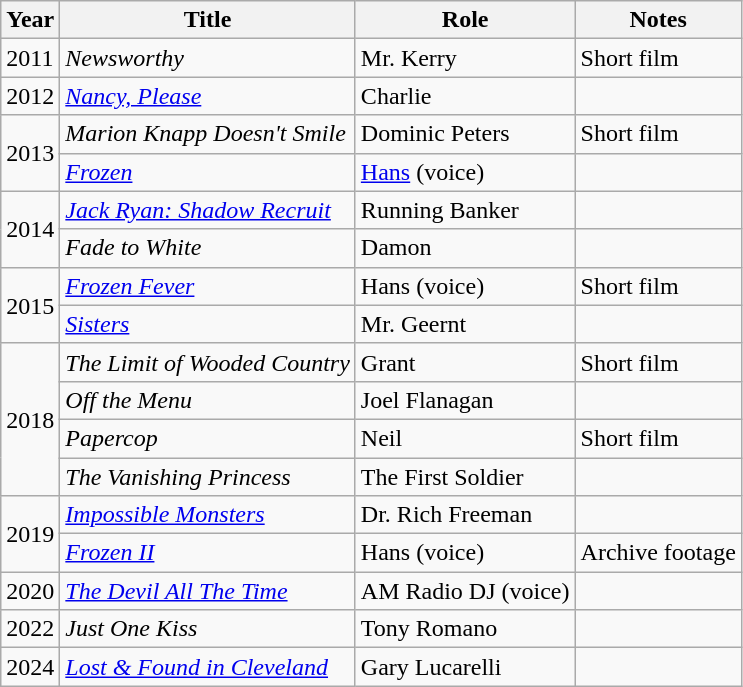<table class="wikitable sortable">
<tr>
<th>Year</th>
<th>Title</th>
<th>Role</th>
<th>Notes</th>
</tr>
<tr>
<td>2011</td>
<td><em>Newsworthy</em></td>
<td>Mr. Kerry</td>
<td>Short film</td>
</tr>
<tr>
<td>2012</td>
<td><em><a href='#'>Nancy, Please</a></em></td>
<td>Charlie</td>
<td></td>
</tr>
<tr>
<td rowspan="2">2013</td>
<td><em>Marion Knapp Doesn't Smile</em></td>
<td>Dominic Peters</td>
<td>Short film</td>
</tr>
<tr>
<td><em><a href='#'>Frozen</a></em></td>
<td><a href='#'>Hans</a> (voice)</td>
<td></td>
</tr>
<tr>
<td rowspan="2">2014</td>
<td><em><a href='#'>Jack Ryan: Shadow Recruit</a></em></td>
<td>Running Banker</td>
<td></td>
</tr>
<tr>
<td><em>Fade to White</em></td>
<td>Damon</td>
<td></td>
</tr>
<tr>
<td rowspan="2">2015</td>
<td><em><a href='#'>Frozen Fever</a></em></td>
<td>Hans (voice)</td>
<td>Short film</td>
</tr>
<tr>
<td><em><a href='#'>Sisters</a></em></td>
<td>Mr. Geernt</td>
<td></td>
</tr>
<tr>
<td rowspan="4">2018</td>
<td><em>The Limit of Wooded Country</em></td>
<td>Grant</td>
<td>Short film</td>
</tr>
<tr>
<td><em>Off the Menu</em></td>
<td>Joel Flanagan</td>
<td></td>
</tr>
<tr>
<td><em>Papercop</em></td>
<td>Neil</td>
<td>Short film</td>
</tr>
<tr>
<td><em>The Vanishing Princess</em></td>
<td>The First Soldier</td>
<td></td>
</tr>
<tr>
<td rowspan="2">2019</td>
<td><em><a href='#'>Impossible Monsters</a></em></td>
<td>Dr. Rich Freeman</td>
<td></td>
</tr>
<tr>
<td><em><a href='#'>Frozen II</a></em></td>
<td>Hans (voice)</td>
<td>Archive footage</td>
</tr>
<tr>
<td>2020</td>
<td><em><a href='#'>The Devil All The Time</a></em></td>
<td>AM Radio DJ (voice)</td>
<td></td>
</tr>
<tr>
<td>2022</td>
<td><em>Just One Kiss</em></td>
<td>Tony Romano</td>
<td></td>
</tr>
<tr>
<td>2024</td>
<td><em><a href='#'>Lost & Found in Cleveland</a></em></td>
<td>Gary Lucarelli</td>
<td></td>
</tr>
</table>
